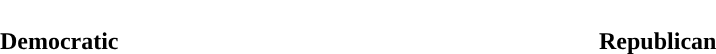<table style="width:50em; text-align:center">
<tr style="color:white">
<td style="background:"><strong>64</strong></td>
<td style="background:"><strong>34</strong></td>
</tr>
<tr>
<td><span><strong>Democratic</strong></span></td>
<td><span><strong>Republican</strong></span></td>
</tr>
</table>
